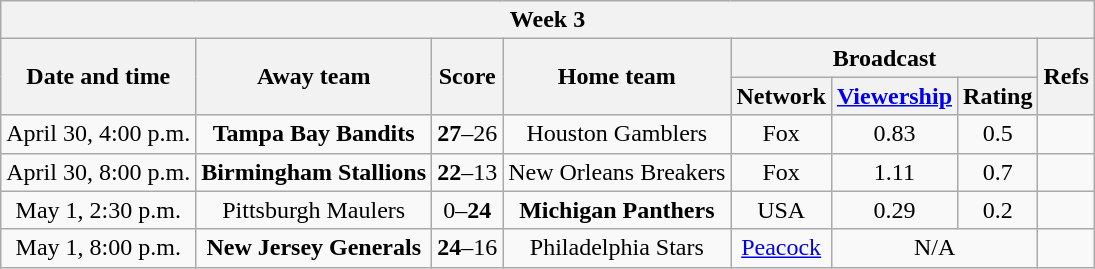<table class="wikitable" style="text-align:center;">
<tr>
<th colspan="8">Week 3</th>
</tr>
<tr>
<th rowspan="2">Date and time</th>
<th rowspan="2">Away team</th>
<th rowspan="2">Score</th>
<th rowspan="2">Home team</th>
<th colspan="3">Broadcast</th>
<th rowspan="2">Refs</th>
</tr>
<tr>
<th>Network</th>
<th><a href='#'>Viewership</a><br></th>
<th>Rating<br></th>
</tr>
<tr>
<td>April 30, 4:00 p.m.</td>
<td><strong>Tampa Bay Bandits</strong></td>
<td><strong>27</strong>–26</td>
<td>Houston Gamblers</td>
<td>Fox</td>
<td>0.83</td>
<td>0.5</td>
<td></td>
</tr>
<tr>
<td>April 30, 8:00 p.m.</td>
<td><strong>Birmingham Stallions</strong></td>
<td><strong>22</strong>–13</td>
<td>New Orleans Breakers</td>
<td>Fox</td>
<td>1.11</td>
<td>0.7</td>
<td></td>
</tr>
<tr>
<td>May 1, 2:30 p.m.</td>
<td>Pittsburgh Maulers</td>
<td>0–<strong>24</strong></td>
<td><strong>Michigan Panthers</strong></td>
<td>USA</td>
<td>0.29</td>
<td>0.2</td>
<td></td>
</tr>
<tr>
<td>May 1, 8:00 p.m.</td>
<td><strong>New Jersey Generals</strong></td>
<td><strong>24</strong>–16</td>
<td>Philadelphia Stars</td>
<td><a href='#'>Peacock</a></td>
<td colspan="2">N/A</td>
<td></td>
</tr>
</table>
